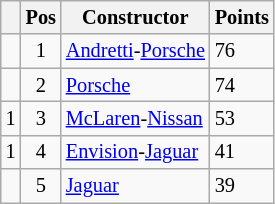<table class="wikitable" style="font-size: 85%;">
<tr>
<th></th>
<th>Pos</th>
<th>Constructor</th>
<th>Points</th>
</tr>
<tr>
<td align="left"></td>
<td align="center">1</td>
<td> <a href='#'>Andretti</a>-<a href='#'>Porsche</a></td>
<td align="left">76</td>
</tr>
<tr>
<td align="left"></td>
<td align="center">2</td>
<td> <a href='#'>Porsche</a></td>
<td align="left">74</td>
</tr>
<tr>
<td align="left"> 1</td>
<td align="center">3</td>
<td> <a href='#'>McLaren</a>-<a href='#'>Nissan</a></td>
<td align="left">53</td>
</tr>
<tr>
<td align="left"> 1</td>
<td align="center">4</td>
<td> <a href='#'>Envision</a>-<a href='#'>Jaguar</a></td>
<td align="left">41</td>
</tr>
<tr>
<td align="left"></td>
<td align="center">5</td>
<td> <a href='#'>Jaguar</a></td>
<td align="left">39</td>
</tr>
</table>
